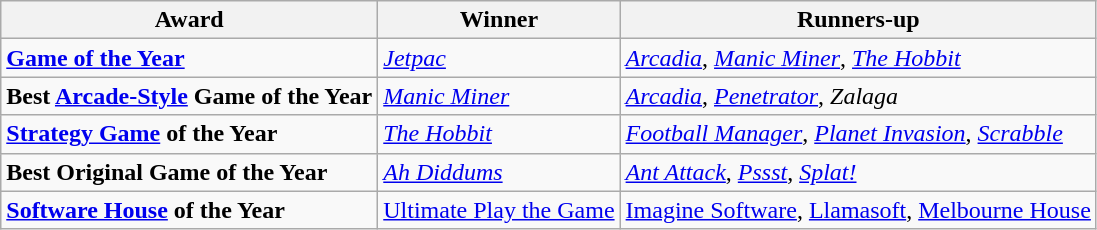<table class="wikitable">
<tr>
<th><strong>Award</strong></th>
<th><strong>Winner</strong></th>
<th><strong>Runners-up</strong></th>
</tr>
<tr>
<td><strong><a href='#'>Game of the Year</a></strong></td>
<td><em><a href='#'>Jetpac</a></em></td>
<td><em><a href='#'>Arcadia</a></em>, <em><a href='#'>Manic Miner</a></em>, <em><a href='#'>The Hobbit</a></em></td>
</tr>
<tr>
<td><strong>Best <a href='#'>Arcade-Style</a> Game of the Year</strong></td>
<td><em><a href='#'>Manic Miner</a></em></td>
<td><em><a href='#'>Arcadia</a></em>, <em><a href='#'>Penetrator</a></em>,  <em>Zalaga</em></td>
</tr>
<tr>
<td><strong><a href='#'>Strategy Game</a> of the Year</strong></td>
<td><em><a href='#'>The Hobbit</a></em></td>
<td><em><a href='#'>Football Manager</a></em>, <em><a href='#'>Planet Invasion</a></em>, <em><a href='#'>Scrabble</a></em></td>
</tr>
<tr>
<td><strong>Best Original Game of the Year</strong></td>
<td><em><a href='#'>Ah Diddums</a></em></td>
<td><em><a href='#'>Ant Attack</a></em>, <em><a href='#'>Pssst</a></em>, <em><a href='#'>Splat!</a></em></td>
</tr>
<tr>
<td><strong><a href='#'>Software House</a> of the Year</strong></td>
<td><a href='#'>Ultimate Play the Game</a></td>
<td><a href='#'>Imagine Software</a>, <a href='#'>Llamasoft</a>, <a href='#'>Melbourne House</a></td>
</tr>
</table>
